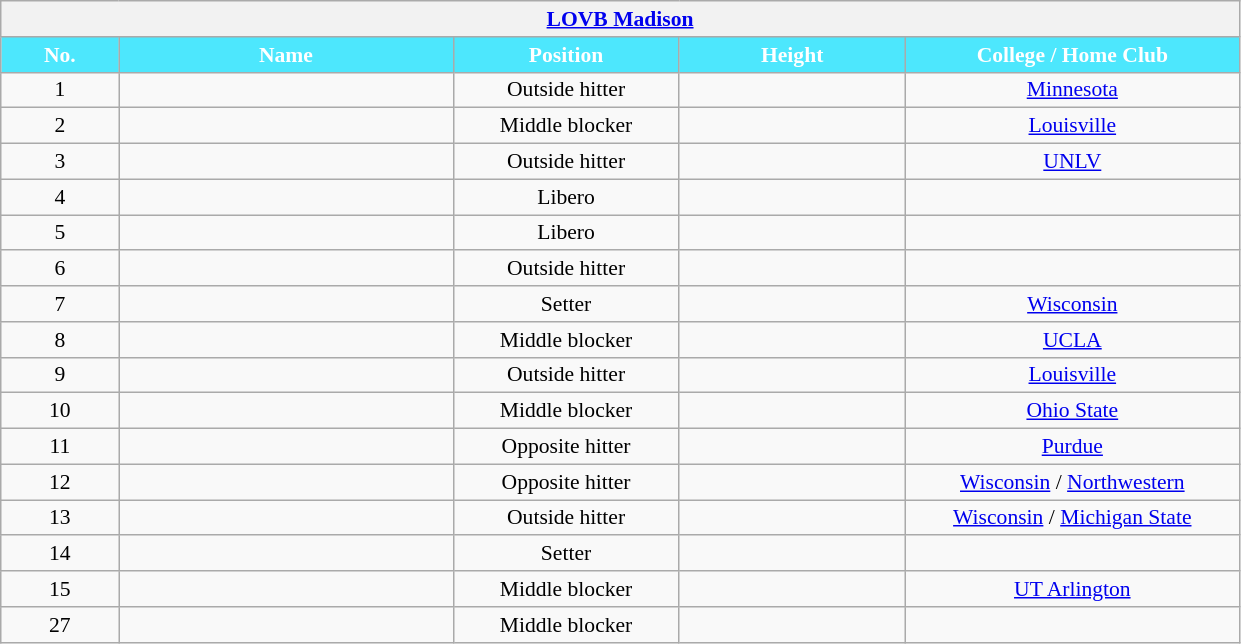<table class="wikitable collapsible collapsed" style="font-size:90%; text-align:center">
<tr>
<th colspan=5 style="width:30em"><a href='#'>LOVB Madison</a></th>
</tr>
<tr>
<th style="width:5em; color:#ffffff; background-color:#4de7fd">No.</th>
<th style="width:15em; color:#ffffff; background-color:#4de7fd">Name</th>
<th style="width:10em; color:#ffffff; background-color:#4de7fd">Position</th>
<th style="width:10em; color:#ffffff; background-color:#4de7fd">Height</th>
<th style="width:15em; color:#ffffff; background-color:#4de7fd">College / Home Club</th>
</tr>
<tr>
<td>1</td>
<td align=left> </td>
<td>Outside hitter</td>
<td></td>
<td><a href='#'>Minnesota</a></td>
</tr>
<tr>
<td>2</td>
<td align=left> </td>
<td>Middle blocker</td>
<td></td>
<td><a href='#'>Louisville</a></td>
</tr>
<tr>
<td>3</td>
<td align=left> </td>
<td>Outside hitter</td>
<td></td>
<td><a href='#'>UNLV</a></td>
</tr>
<tr>
<td>4</td>
<td align=left> </td>
<td>Libero</td>
<td></td>
<td></td>
</tr>
<tr>
<td>5</td>
<td align=left> </td>
<td>Libero</td>
<td></td>
<td></td>
</tr>
<tr>
<td>6</td>
<td align=left> </td>
<td>Outside hitter</td>
<td></td>
<td></td>
</tr>
<tr>
<td>7</td>
<td align=left> </td>
<td>Setter</td>
<td></td>
<td><a href='#'>Wisconsin</a></td>
</tr>
<tr>
<td>8</td>
<td align=left> </td>
<td>Middle blocker</td>
<td></td>
<td><a href='#'>UCLA</a></td>
</tr>
<tr>
<td>9</td>
<td align=left> </td>
<td>Outside hitter</td>
<td></td>
<td><a href='#'>Louisville</a></td>
</tr>
<tr>
<td>10</td>
<td align=left> </td>
<td>Middle blocker</td>
<td></td>
<td><a href='#'>Ohio State</a></td>
</tr>
<tr>
<td>11</td>
<td align=left> </td>
<td>Opposite hitter</td>
<td></td>
<td><a href='#'>Purdue</a></td>
</tr>
<tr>
<td>12</td>
<td align=left> </td>
<td>Opposite hitter</td>
<td></td>
<td><a href='#'>Wisconsin</a> / <a href='#'>Northwestern</a></td>
</tr>
<tr>
<td>13</td>
<td align=left> </td>
<td>Outside hitter</td>
<td></td>
<td><a href='#'>Wisconsin</a> / <a href='#'>Michigan State</a></td>
</tr>
<tr>
<td>14</td>
<td align=left> </td>
<td>Setter</td>
<td></td>
<td></td>
</tr>
<tr>
<td>15</td>
<td align=left> </td>
<td>Middle blocker</td>
<td></td>
<td><a href='#'>UT Arlington</a></td>
</tr>
<tr>
<td>27</td>
<td align=left> </td>
<td>Middle blocker</td>
<td></td>
<td></td>
</tr>
</table>
